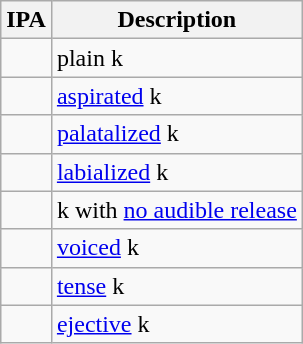<table class="wikitable">
<tr>
<th>IPA</th>
<th>Description</th>
</tr>
<tr>
<td style="font-size:1.714em"></td>
<td>plain k</td>
</tr>
<tr>
<td style="font-size:1.714em"></td>
<td><a href='#'>aspirated</a> k</td>
</tr>
<tr>
<td style="font-size:1.714em"></td>
<td><a href='#'>palatalized</a> k</td>
</tr>
<tr>
<td style="font-size:1.714em"></td>
<td><a href='#'>labialized</a> k</td>
</tr>
<tr>
<td style="font-size:1.714em"></td>
<td>k with <a href='#'>no audible release</a></td>
</tr>
<tr>
<td style="font-size:1.714em"></td>
<td><span><a href='#'>voiced</a> k</span></td>
</tr>
<tr>
<td style="font-size:1.714em"></td>
<td><a href='#'>tense</a> k</td>
</tr>
<tr>
<td style="font-size:1.714em"></td>
<td><a href='#'>ejective</a> k</td>
</tr>
</table>
